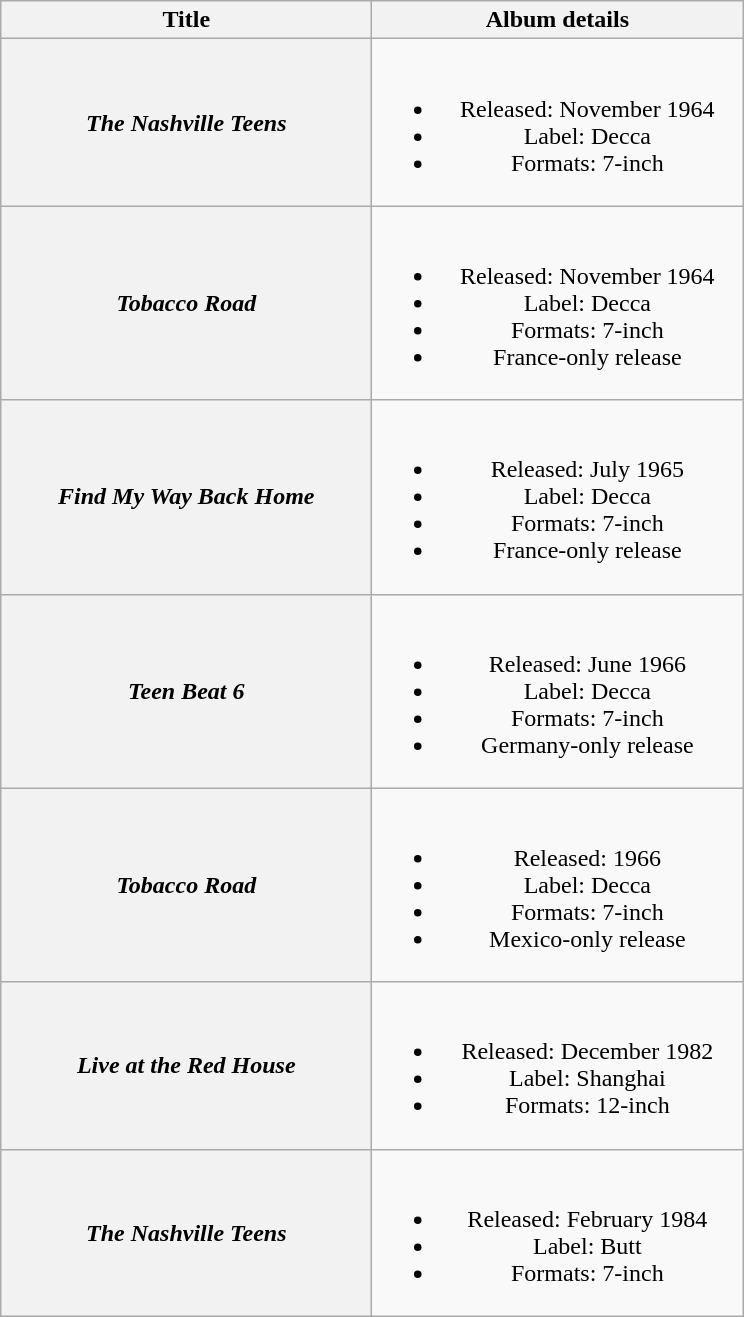<table class="wikitable plainrowheaders" style="text-align:center;">
<tr>
<th scope="col" style="width:15em;">Title</th>
<th scope="col" style="width:15em;">Album details</th>
</tr>
<tr>
<th scope="row"><em>The Nashville Teens</em></th>
<td><br><ul><li>Released: November 1964</li><li>Label: Decca</li><li>Formats: 7-inch</li></ul></td>
</tr>
<tr>
<th scope="row"><em>Tobacco Road</em></th>
<td><br><ul><li>Released: November 1964</li><li>Label: Decca</li><li>Formats: 7-inch</li><li>France-only release</li></ul></td>
</tr>
<tr>
<th scope="row"><em>Find My Way Back Home</em></th>
<td><br><ul><li>Released: July 1965</li><li>Label: Decca</li><li>Formats: 7-inch</li><li>France-only release</li></ul></td>
</tr>
<tr>
<th scope="row"><em>Teen Beat 6</em></th>
<td><br><ul><li>Released: June 1966</li><li>Label: Decca</li><li>Formats: 7-inch</li><li>Germany-only release</li></ul></td>
</tr>
<tr>
<th scope="row"><em>Tobacco Road</em></th>
<td><br><ul><li>Released: 1966</li><li>Label: Decca</li><li>Formats: 7-inch</li><li>Mexico-only release</li></ul></td>
</tr>
<tr>
<th scope="row"><em>Live at the Red House</em></th>
<td><br><ul><li>Released: December 1982</li><li>Label: Shanghai</li><li>Formats: 12-inch</li></ul></td>
</tr>
<tr>
<th scope="row"><em>The Nashville Teens</em></th>
<td><br><ul><li>Released: February 1984</li><li>Label: Butt</li><li>Formats: 7-inch</li></ul></td>
</tr>
</table>
